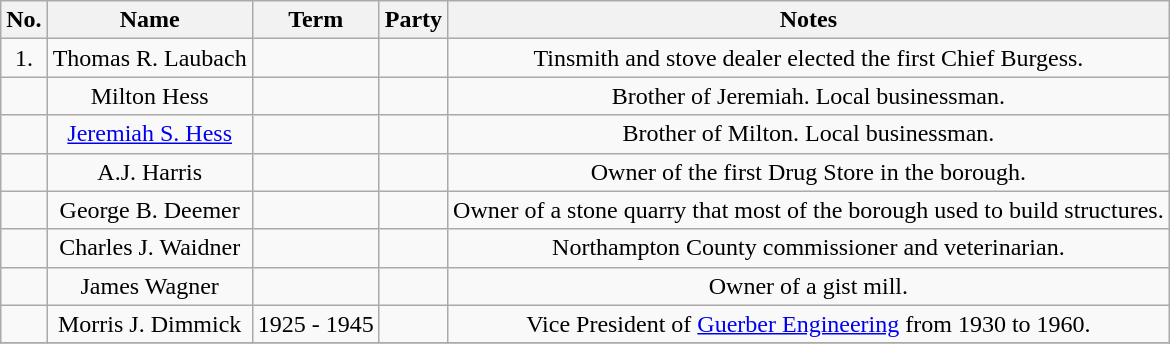<table class="wikitable" style="text-align:center">
<tr>
<th>No.</th>
<th>Name</th>
<th>Term</th>
<th>Party</th>
<th>Notes</th>
</tr>
<tr>
<td>1.</td>
<td>Thomas R. Laubach</td>
<td></td>
<td></td>
<td>Tinsmith and stove dealer elected the first Chief Burgess.</td>
</tr>
<tr>
<td></td>
<td>Milton Hess</td>
<td></td>
<td></td>
<td>Brother of Jeremiah. Local businessman.</td>
</tr>
<tr>
<td></td>
<td><a href='#'>Jeremiah S. Hess</a></td>
<td></td>
<td></td>
<td>Brother of Milton. Local businessman.</td>
</tr>
<tr>
<td></td>
<td>A.J. Harris</td>
<td></td>
<td></td>
<td>Owner of the first Drug Store in the borough.</td>
</tr>
<tr>
<td></td>
<td>George B. Deemer</td>
<td></td>
<td></td>
<td>Owner of a stone quarry that most of the borough used to build structures.</td>
</tr>
<tr>
<td></td>
<td>Charles J. Waidner</td>
<td></td>
<td></td>
<td>Northampton County commissioner and veterinarian.</td>
</tr>
<tr>
<td></td>
<td>James Wagner</td>
<td></td>
<td></td>
<td>Owner of a gist mill.</td>
</tr>
<tr>
<td></td>
<td>Morris J. Dimmick</td>
<td>1925 - 1945</td>
<td></td>
<td>Vice President of <a href='#'>Guerber Engineering</a> from 1930 to 1960.</td>
</tr>
<tr>
</tr>
</table>
